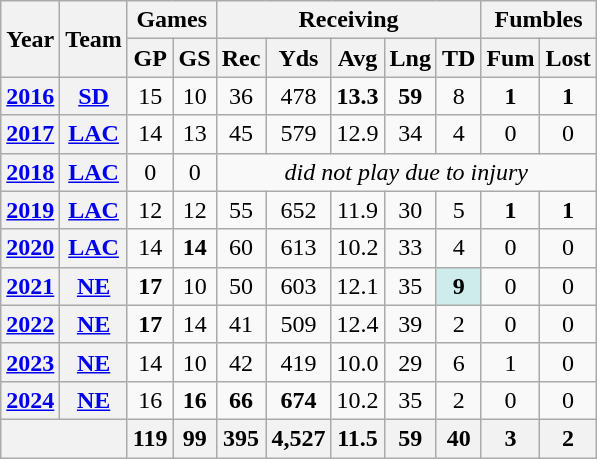<table class=wikitable style="text-align:center;">
<tr>
<th rowspan="2">Year</th>
<th rowspan="2">Team</th>
<th colspan="2">Games</th>
<th colspan="5">Receiving</th>
<th colspan="2">Fumbles</th>
</tr>
<tr>
<th>GP</th>
<th>GS</th>
<th>Rec</th>
<th>Yds</th>
<th>Avg</th>
<th>Lng</th>
<th>TD</th>
<th>Fum</th>
<th>Lost</th>
</tr>
<tr>
<th><a href='#'>2016</a></th>
<th><a href='#'>SD</a></th>
<td>15</td>
<td>10</td>
<td>36</td>
<td>478</td>
<td><strong>13.3</strong></td>
<td><strong>59</strong></td>
<td>8</td>
<td><strong>1</strong></td>
<td><strong>1</strong></td>
</tr>
<tr>
<th><a href='#'>2017</a></th>
<th><a href='#'>LAC</a></th>
<td>14</td>
<td>13</td>
<td>45</td>
<td>579</td>
<td>12.9</td>
<td>34</td>
<td>4</td>
<td>0</td>
<td>0</td>
</tr>
<tr>
<th><a href='#'>2018</a></th>
<th><a href='#'>LAC</a></th>
<td>0</td>
<td>0</td>
<td colspan="7"><em>did not play due to injury</em></td>
</tr>
<tr>
<th><a href='#'>2019</a></th>
<th><a href='#'>LAC</a></th>
<td>12</td>
<td>12</td>
<td>55</td>
<td>652</td>
<td>11.9</td>
<td>30</td>
<td>5</td>
<td><strong>1</strong></td>
<td><strong>1</strong></td>
</tr>
<tr>
<th><a href='#'>2020</a></th>
<th><a href='#'>LAC</a></th>
<td>14</td>
<td><strong>14</strong></td>
<td>60</td>
<td>613</td>
<td>10.2</td>
<td>33</td>
<td>4</td>
<td>0</td>
<td>0</td>
</tr>
<tr>
<th><a href='#'>2021</a></th>
<th><a href='#'>NE</a></th>
<td><strong>17</strong></td>
<td>10</td>
<td>50</td>
<td>603</td>
<td>12.1</td>
<td>35</td>
<td style="background:#cfecec;"><strong>9</strong></td>
<td>0</td>
<td>0</td>
</tr>
<tr>
<th><a href='#'>2022</a></th>
<th><a href='#'>NE</a></th>
<td><strong>17</strong></td>
<td>14</td>
<td>41</td>
<td>509</td>
<td>12.4</td>
<td>39</td>
<td>2</td>
<td>0</td>
<td>0</td>
</tr>
<tr>
<th><a href='#'>2023</a></th>
<th><a href='#'>NE</a></th>
<td>14</td>
<td>10</td>
<td>42</td>
<td>419</td>
<td>10.0</td>
<td>29</td>
<td>6</td>
<td>1</td>
<td>0</td>
</tr>
<tr>
<th><a href='#'>2024</a></th>
<th><a href='#'>NE</a></th>
<td>16</td>
<td><strong>16</strong></td>
<td><strong>66</strong></td>
<td><strong>674</strong></td>
<td>10.2</td>
<td>35</td>
<td>2</td>
<td>0</td>
<td>0</td>
</tr>
<tr>
<th colspan="2"></th>
<th>119</th>
<th>99</th>
<th>395</th>
<th>4,527</th>
<th>11.5</th>
<th>59</th>
<th>40</th>
<th>3</th>
<th>2</th>
</tr>
</table>
